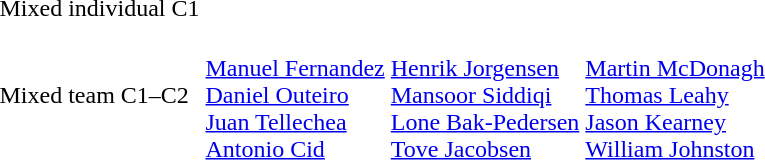<table>
<tr>
<td>Mixed individual C1<br></td>
<td></td>
<td></td>
<td></td>
</tr>
<tr>
<td>Mixed team C1–C2<br></td>
<td valign=top> <br> <a href='#'>Manuel Fernandez</a> <br> <a href='#'>Daniel Outeiro</a> <br> <a href='#'>Juan Tellechea</a> <br> <a href='#'>Antonio Cid</a></td>
<td valign=top> <br> <a href='#'>Henrik Jorgensen</a> <br> <a href='#'>Mansoor Siddiqi</a> <br> <a href='#'>Lone Bak-Pedersen</a> <br> <a href='#'>Tove Jacobsen</a></td>
<td valign=top> <br> <a href='#'>Martin McDonagh</a> <br> <a href='#'>Thomas Leahy</a> <br> <a href='#'>Jason Kearney</a> <br> <a href='#'>William Johnston</a></td>
</tr>
</table>
